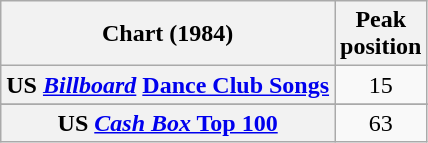<table class="wikitable sortable plainrowheaders" style="text-align:center">
<tr>
<th>Chart (1984)</th>
<th>Peak<br>position</th>
</tr>
<tr>
<th scope="row">US <a href='#'><em>Billboard</em></a> <a href='#'>Dance Club Songs</a></th>
<td>15</td>
</tr>
<tr>
</tr>
<tr>
<th scope="row">US <a href='#'><em>Cash Box</em> Top 100</a></th>
<td>63</td>
</tr>
</table>
